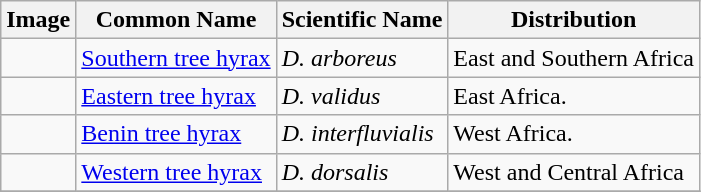<table class="wikitable">
<tr>
<th>Image</th>
<th>Common Name</th>
<th>Scientific Name</th>
<th>Distribution</th>
</tr>
<tr>
<td></td>
<td><a href='#'>Southern tree hyrax</a></td>
<td><em>D. arboreus</em></td>
<td>East and Southern Africa</td>
</tr>
<tr>
<td></td>
<td><a href='#'>Eastern tree hyrax</a></td>
<td><em>D. validus</em></td>
<td>East Africa.</td>
</tr>
<tr>
<td></td>
<td><a href='#'>Benin tree hyrax</a></td>
<td><em>D. interfluvialis</em></td>
<td>West Africa.</td>
</tr>
<tr>
<td></td>
<td><a href='#'>Western tree hyrax</a></td>
<td><em>D. dorsalis</em></td>
<td>West and Central Africa</td>
</tr>
<tr>
</tr>
</table>
